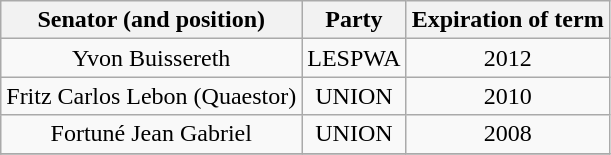<table class="wikitable" style="text-align:center;">
<tr>
<th>Senator (and position)</th>
<th>Party</th>
<th>Expiration of term</th>
</tr>
<tr>
<td>Yvon Buissereth</td>
<td>LESPWA</td>
<td>2012</td>
</tr>
<tr>
<td>Fritz Carlos Lebon (Quaestor)</td>
<td>UNION</td>
<td>2010</td>
</tr>
<tr>
<td>Fortuné Jean Gabriel</td>
<td>UNION</td>
<td>2008</td>
</tr>
<tr>
</tr>
</table>
